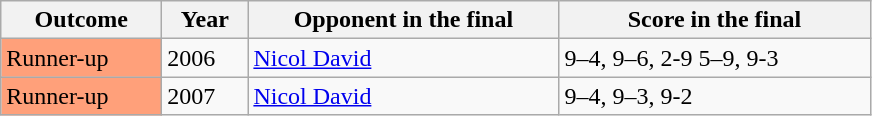<table class="sortable wikitable">
<tr>
<th width="100">Outcome</th>
<th width="50">Year</th>
<th width="200">Opponent in the final</th>
<th width="200">Score in the final</th>
</tr>
<tr>
<td bgcolor="ffa07a">Runner-up</td>
<td>2006</td>
<td> <a href='#'>Nicol David</a></td>
<td>9–4, 9–6, 2-9 5–9, 9-3</td>
</tr>
<tr>
<td bgcolor="ffa07a">Runner-up</td>
<td>2007</td>
<td> <a href='#'>Nicol David</a></td>
<td>9–4, 9–3, 9-2</td>
</tr>
</table>
